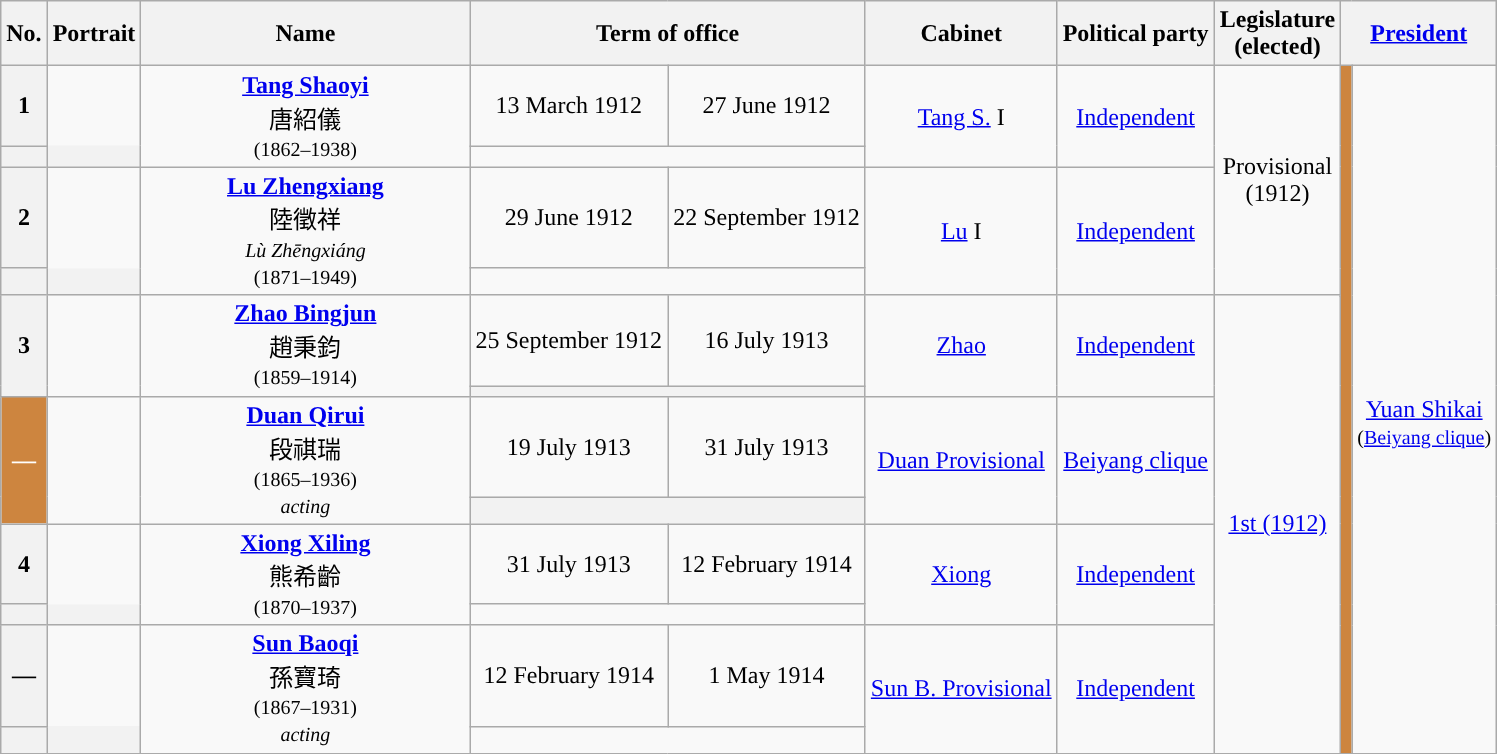<table class="wikitable" style="text-align:center">
<tr>
<th>No.</th>
<th>Portrait</th>
<th width=22%>Name<br></th>
<th colspan=2>Term of office<br></th>
<th>Cabinet</th>
<th>Political party</th>
<th>Legislature<br>(elected)</th>
<th colspan=2><a href='#'>President</a></th>
</tr>
<tr>
<th style="background:">1</th>
<td rowspan=2></td>
<td rowspan=2 align=center><strong><a href='#'>Tang Shaoyi</a></strong><br><span>唐紹儀</span><br><small>(1862–1938)</small></td>
<td>13 March 1912</td>
<td>27 June 1912</td>
<td rowspan=2><a href='#'>Tang S.</a> I</td>
<td rowspan=2><a href='#'>Independent</a></td>
<td rowspan=5 align="center">Provisional<br>(1912)</td>
<td rowspan=13 bgcolor="#CD853F"></td>
<td rowspan=13><br><a href='#'>Yuan Shikai</a> <br><small>(<a href='#'>Beiyang clique</a>)</small></td>
</tr>
<tr>
<th colspan=2 style="font-size:90%; font-weight:normal"></th>
</tr>
<tr>
<th style="background:">2</th>
<td rowspan=2></td>
<td rowspan=2 align=center><strong><a href='#'>Lu Zhengxiang</a></strong><br><span>陸徵祥</span><br><small><em>Lù Zhēngxiáng</em><br>(1871–1949)</small></td>
<td>29 June 1912</td>
<td>22 September 1912</td>
<td rowspan=2><a href='#'>Lu</a> I</td>
<td rowspan=2><a href='#'>Independent</a></td>
</tr>
<tr>
<th colspan=2 style="font-size:90%; font-weight:normal"></th>
</tr>
<tr>
<th rowspan=3 style="background:">3</th>
<td rowspan=3></td>
<td rowspan=3 align=center><strong><a href='#'>Zhao Bingjun</a></strong><br><span>趙秉鈞</span><br><small>(1859–1914)</small></td>
<td rowspan=2>25 September 1912</td>
<td rowspan=2>16 July 1913</td>
<td rowspan=3><a href='#'>Zhao</a></td>
<td rowspan=3><a href='#'>Independent</a></td>
</tr>
<tr>
<td rowspan=8 align="center"><a href='#'>1st (1912)</a></td>
</tr>
<tr>
<th colspan=2 style="font-size:90%; font-weight:normal"></th>
</tr>
<tr>
<th style="background:#CD853F; color:white;" rowspan=2>—</th>
<td rowspan=2></td>
<td rowspan=2 align=center><strong><a href='#'>Duan Qirui</a></strong><br><span>段祺瑞</span><br><small>(1865–1936)<br><em>acting</em></small></td>
<td>19 July 1913</td>
<td>31 July 1913</td>
<td rowspan=2><a href='#'>Duan Provisional</a></td>
<td rowspan=2><a href='#'>Beiyang clique</a></td>
</tr>
<tr>
<th colspan=2 style="font-size:90%; font-weight:normal"></th>
</tr>
<tr>
<th style="background:">4</th>
<td rowspan=2></td>
<td rowspan=2 align=center><strong><a href='#'>Xiong Xiling</a></strong><br><span>熊希齡</span><br><small>(1870–1937)</small></td>
<td>31 July 1913</td>
<td>12 February 1914</td>
<td rowspan=2><a href='#'>Xiong</a></td>
<td rowspan=2><a href='#'>Independent</a></td>
</tr>
<tr>
<th colspan=2 style="font-size:90%; font-weight:normal"></th>
</tr>
<tr>
<th style="background:">—</th>
<td rowspan=2></td>
<td rowspan=2 align=center><strong><a href='#'>Sun Baoqi</a></strong><br><span>孫寶琦</span><br><small>(1867–1931)<br><em>acting</em></small></td>
<td>12 February 1914</td>
<td>1 May 1914</td>
<td rowspan=2><a href='#'>Sun B. Provisional</a></td>
<td rowspan=2><a href='#'>Independent</a></td>
</tr>
<tr>
<th colspan=2 style="font-size:90%; font-weight:normal"></th>
</tr>
<tr>
</tr>
</table>
